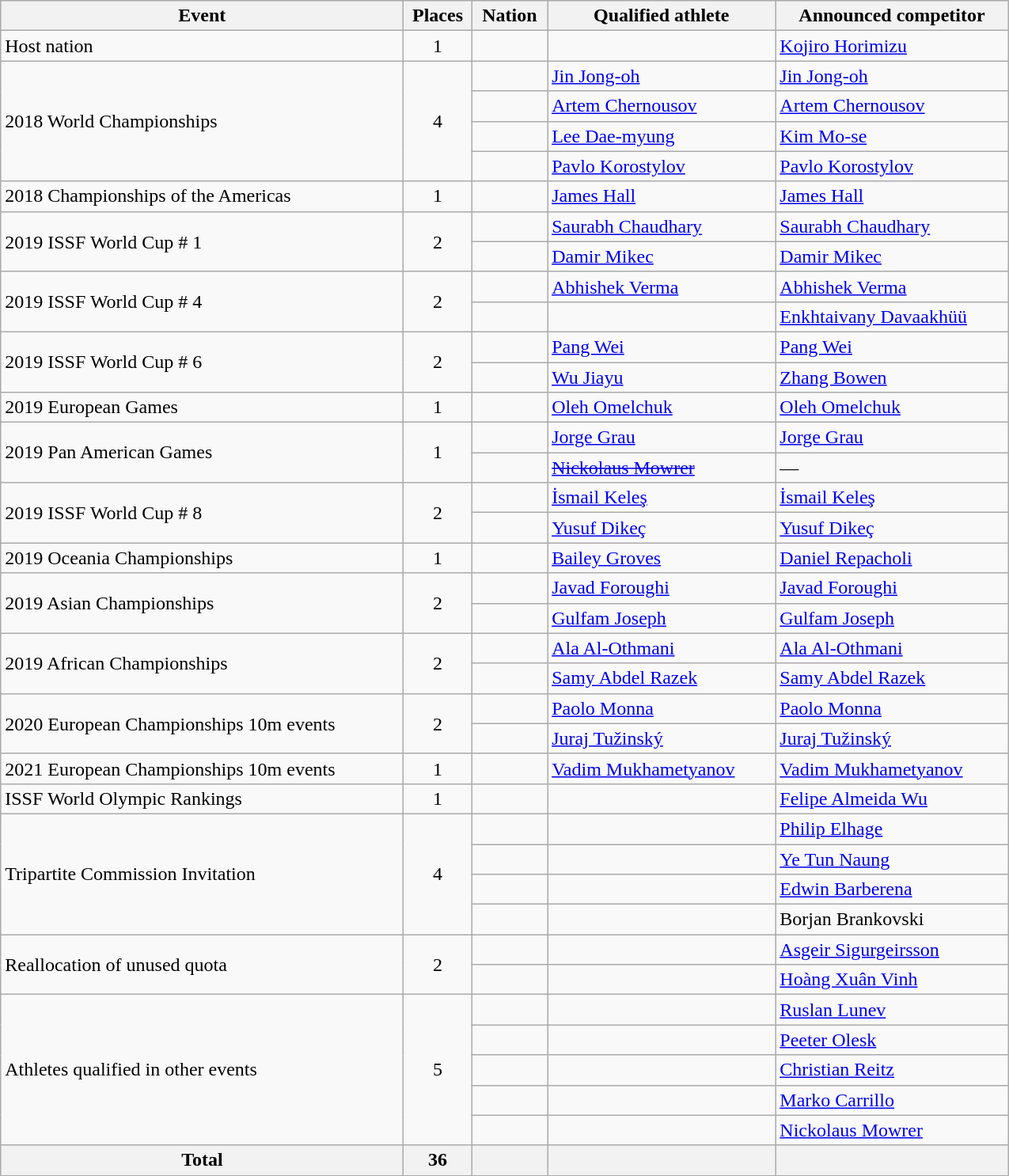<table class=wikitable style="text-align:left" width=850>
<tr>
<th>Event</th>
<th width=50>Places</th>
<th>Nation</th>
<th>Qualified athlete</th>
<th>Announced competitor</th>
</tr>
<tr>
<td>Host nation</td>
<td align=center>1</td>
<td></td>
<td></td>
<td><a href='#'>Kojiro Horimizu</a></td>
</tr>
<tr>
<td rowspan="4">2018 World Championships</td>
<td rowspan=4 align=center>4</td>
<td></td>
<td><a href='#'>Jin Jong-oh</a></td>
<td><a href='#'>Jin Jong-oh</a></td>
</tr>
<tr>
<td></td>
<td><a href='#'>Artem Chernousov</a></td>
<td><a href='#'>Artem Chernousov</a></td>
</tr>
<tr>
<td></td>
<td><a href='#'>Lee Dae-myung</a></td>
<td><a href='#'>Kim Mo-se</a></td>
</tr>
<tr>
<td></td>
<td><a href='#'>Pavlo Korostylov</a></td>
<td><a href='#'>Pavlo Korostylov</a></td>
</tr>
<tr>
<td>2018 Championships of the Americas</td>
<td align=center>1</td>
<td></td>
<td><a href='#'>James Hall</a></td>
<td><a href='#'>James Hall</a></td>
</tr>
<tr>
<td rowspan="2">2019 ISSF World Cup # 1</td>
<td rowspan=2 align=center>2</td>
<td></td>
<td><a href='#'>Saurabh Chaudhary</a></td>
<td><a href='#'>Saurabh Chaudhary</a></td>
</tr>
<tr>
<td></td>
<td><a href='#'>Damir Mikec</a></td>
<td><a href='#'>Damir Mikec</a></td>
</tr>
<tr>
<td rowspan="2">2019 ISSF World Cup # 4</td>
<td rowspan=2 align=center>2</td>
<td></td>
<td><a href='#'>Abhishek Verma</a></td>
<td><a href='#'>Abhishek Verma</a></td>
</tr>
<tr>
<td></td>
<td></td>
<td><a href='#'>Enkhtaivany Davaakhüü</a></td>
</tr>
<tr>
<td rowspan="2">2019 ISSF World Cup # 6</td>
<td rowspan=2 align=center>2</td>
<td></td>
<td><a href='#'>Pang Wei</a></td>
<td><a href='#'>Pang Wei</a></td>
</tr>
<tr>
<td></td>
<td><a href='#'>Wu Jiayu</a></td>
<td><a href='#'>Zhang Bowen</a></td>
</tr>
<tr>
<td>2019 European Games</td>
<td align=center>1</td>
<td></td>
<td><a href='#'>Oleh Omelchuk</a></td>
<td><a href='#'>Oleh Omelchuk</a></td>
</tr>
<tr>
<td rowspan="2">2019 Pan American Games</td>
<td rowspan=2 align=center>1</td>
<td></td>
<td><a href='#'>Jorge Grau</a></td>
<td><a href='#'>Jorge Grau</a></td>
</tr>
<tr>
<td><s></s></td>
<td><a href='#'><s>Nickolaus Mowrer</s></a></td>
<td>—</td>
</tr>
<tr>
<td rowspan="2">2019 ISSF World Cup # 8</td>
<td rowspan=2 align=center>2</td>
<td></td>
<td><a href='#'>İsmail Keleş</a></td>
<td><a href='#'>İsmail Keleş</a></td>
</tr>
<tr>
<td></td>
<td><a href='#'>Yusuf Dikeç</a></td>
<td><a href='#'>Yusuf Dikeç</a></td>
</tr>
<tr>
<td>2019 Oceania Championships</td>
<td align=center>1</td>
<td></td>
<td><a href='#'>Bailey Groves</a></td>
<td><a href='#'>Daniel Repacholi</a></td>
</tr>
<tr>
<td rowspan=2>2019 Asian Championships</td>
<td rowspan=2 align=center>2</td>
<td></td>
<td><a href='#'>Javad Foroughi</a></td>
<td><a href='#'>Javad Foroughi</a></td>
</tr>
<tr>
<td></td>
<td><a href='#'>Gulfam Joseph</a></td>
<td><a href='#'>Gulfam Joseph</a></td>
</tr>
<tr>
<td rowspan=2>2019 African Championships</td>
<td rowspan=2 align=center>2</td>
<td></td>
<td><a href='#'>Ala Al-Othmani</a></td>
<td><a href='#'>Ala Al-Othmani</a></td>
</tr>
<tr>
<td></td>
<td><a href='#'>Samy Abdel Razek</a></td>
<td><a href='#'>Samy Abdel Razek</a></td>
</tr>
<tr>
<td rowspan="2">2020 European Championships 10m events</td>
<td rowspan=2 align=center>2</td>
<td></td>
<td><a href='#'>Paolo Monna</a></td>
<td><a href='#'>Paolo Monna</a></td>
</tr>
<tr>
<td></td>
<td><a href='#'>Juraj Tužinský</a></td>
<td><a href='#'>Juraj Tužinský</a></td>
</tr>
<tr>
<td>2021 European Championships 10m events</td>
<td align=center>1</td>
<td></td>
<td><a href='#'>Vadim Mukhametyanov</a></td>
<td><a href='#'>Vadim Mukhametyanov</a></td>
</tr>
<tr>
<td>ISSF World Olympic Rankings</td>
<td align=center>1</td>
<td></td>
<td></td>
<td><a href='#'>Felipe Almeida Wu</a><br></td>
</tr>
<tr>
<td rowspan=4>Tripartite Commission Invitation</td>
<td rowspan=4 align=center>4</td>
<td></td>
<td></td>
<td><a href='#'>Philip Elhage</a></td>
</tr>
<tr>
<td></td>
<td></td>
<td><a href='#'>Ye Tun Naung</a></td>
</tr>
<tr>
<td></td>
<td></td>
<td><a href='#'>Edwin Barberena</a></td>
</tr>
<tr>
<td></td>
<td></td>
<td>Borjan Brankovski</td>
</tr>
<tr>
<td rowspan=2>Reallocation of unused quota</td>
<td rowspan=2 align=center>2</td>
<td></td>
<td></td>
<td><a href='#'>Asgeir Sigurgeirsson</a></td>
</tr>
<tr>
<td></td>
<td></td>
<td><a href='#'>Hoàng Xuân Vinh</a></td>
</tr>
<tr>
<td rowspan="5">Athletes qualified in other events</td>
<td rowspan="5" align="center">5</td>
<td></td>
<td></td>
<td><a href='#'>Ruslan Lunev</a></td>
</tr>
<tr>
<td></td>
<td></td>
<td><a href='#'>Peeter Olesk</a></td>
</tr>
<tr>
<td></td>
<td></td>
<td><a href='#'>Christian Reitz</a></td>
</tr>
<tr>
<td></td>
<td></td>
<td><a href='#'>Marko Carrillo</a></td>
</tr>
<tr>
<td></td>
<td></td>
<td><a href='#'>Nickolaus Mowrer</a></td>
</tr>
<tr>
<th>Total</th>
<th>36</th>
<th></th>
<th></th>
<th></th>
</tr>
</table>
